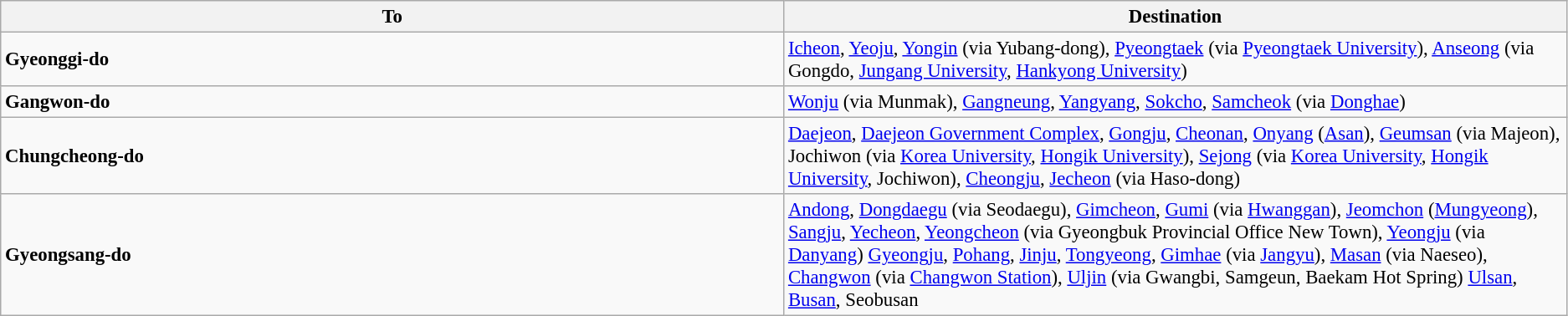<table class="wikitable" style="font-size: 95%;">
<tr>
<th width="50%">To</th>
<th>Destination</th>
</tr>
<tr>
<td><strong>Gyeonggi-do</strong></td>
<td><a href='#'>Icheon</a>, <a href='#'>Yeoju</a>, <a href='#'>Yongin</a> (via Yubang-dong), <a href='#'>Pyeongtaek</a> (via <a href='#'>Pyeongtaek University</a>), <a href='#'>Anseong</a> (via Gongdo, <a href='#'>Jungang University</a>, <a href='#'>Hankyong University</a>)</td>
</tr>
<tr>
<td><strong>Gangwon-do</strong></td>
<td><a href='#'>Wonju</a> (via Munmak), <a href='#'>Gangneung</a>, <a href='#'>Yangyang</a>, <a href='#'>Sokcho</a>, <a href='#'>Samcheok</a> (via <a href='#'>Donghae</a>)</td>
</tr>
<tr>
<td><strong>Chungcheong-do</strong></td>
<td><a href='#'>Daejeon</a>, <a href='#'>Daejeon Government Complex</a>, <a href='#'>Gongju</a>, <a href='#'>Cheonan</a>, <a href='#'>Onyang</a> (<a href='#'>Asan</a>), <a href='#'>Geumsan</a> (via Majeon), Jochiwon (via <a href='#'>Korea University</a>, <a href='#'>Hongik University</a>), <a href='#'>Sejong</a> (via <a href='#'>Korea University</a>, <a href='#'>Hongik University</a>, Jochiwon), <a href='#'>Cheongju</a>, <a href='#'>Jecheon</a> (via Haso-dong)</td>
</tr>
<tr>
<td><strong>Gyeongsang-do</strong></td>
<td><a href='#'>Andong</a>, <a href='#'>Dongdaegu</a> (via Seodaegu), <a href='#'>Gimcheon</a>, <a href='#'>Gumi</a> (via <a href='#'>Hwanggan</a>), <a href='#'>Jeomchon</a> (<a href='#'>Mungyeong</a>), <a href='#'>Sangju</a>, <a href='#'>Yecheon</a>, <a href='#'>Yeongcheon</a> (via Gyeongbuk Provincial Office New Town), <a href='#'>Yeongju</a> (via <a href='#'>Danyang</a>) <a href='#'>Gyeongju</a>, <a href='#'>Pohang</a>, <a href='#'>Jinju</a>, <a href='#'>Tongyeong</a>, <a href='#'>Gimhae</a> (via <a href='#'>Jangyu</a>), <a href='#'>Masan</a> (via Naeseo), <a href='#'>Changwon</a> (via <a href='#'>Changwon Station</a>), <a href='#'>Uljin</a> (via Gwangbi, Samgeun, Baekam Hot Spring) <a href='#'>Ulsan</a>, <a href='#'>Busan</a>, Seobusan</td>
</tr>
</table>
